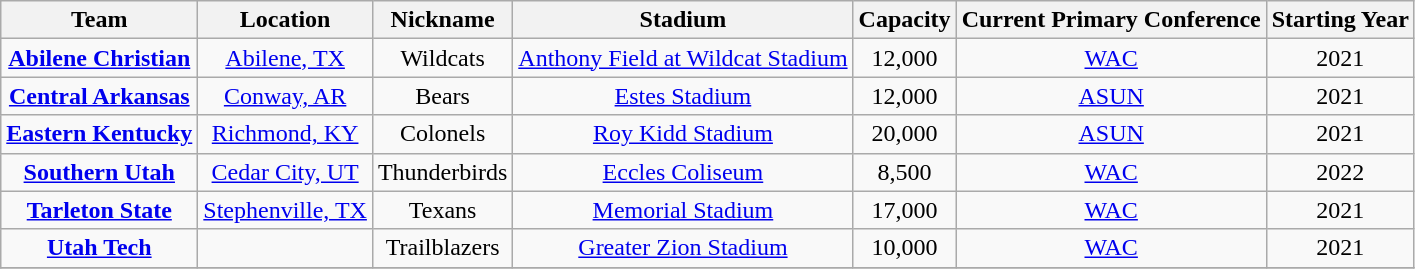<table class="wikitable sortable" style="text-align: center;">
<tr>
<th>Team</th>
<th>Location</th>
<th>Nickname</th>
<th>Stadium</th>
<th>Capacity</th>
<th>Current Primary Conference</th>
<th>Starting Year</th>
</tr>
<tr>
<td><strong><a href='#'>Abilene Christian</a></strong></td>
<td><a href='#'>Abilene, TX</a></td>
<td>Wildcats</td>
<td><a href='#'>Anthony Field at Wildcat Stadium</a></td>
<td>12,000</td>
<td><a href='#'>WAC</a></td>
<td>2021</td>
</tr>
<tr>
<td><strong><a href='#'>Central Arkansas</a></strong></td>
<td><a href='#'>Conway, AR</a></td>
<td>Bears</td>
<td><a href='#'>Estes Stadium</a></td>
<td>12,000</td>
<td><a href='#'>ASUN</a></td>
<td>2021</td>
</tr>
<tr>
<td><strong><a href='#'>Eastern Kentucky</a></strong></td>
<td><a href='#'>Richmond, KY</a></td>
<td>Colonels</td>
<td><a href='#'>Roy Kidd Stadium</a></td>
<td>20,000</td>
<td><a href='#'>ASUN</a></td>
<td>2021</td>
</tr>
<tr>
<td><strong><a href='#'>Southern Utah</a></strong></td>
<td><a href='#'>Cedar City, UT</a></td>
<td>Thunderbirds</td>
<td><a href='#'>Eccles Coliseum</a></td>
<td>8,500</td>
<td><a href='#'>WAC</a></td>
<td>2022</td>
</tr>
<tr>
<td><strong><a href='#'>Tarleton State</a></strong></td>
<td><a href='#'>Stephenville, TX</a></td>
<td>Texans</td>
<td><a href='#'>Memorial Stadium</a></td>
<td>17,000</td>
<td><a href='#'>WAC</a></td>
<td>2021</td>
</tr>
<tr>
<td><strong><a href='#'>Utah Tech</a></strong></td>
<td></td>
<td>Trailblazers</td>
<td><a href='#'>Greater Zion Stadium</a></td>
<td>10,000</td>
<td><a href='#'>WAC</a></td>
<td>2021</td>
</tr>
<tr>
</tr>
</table>
